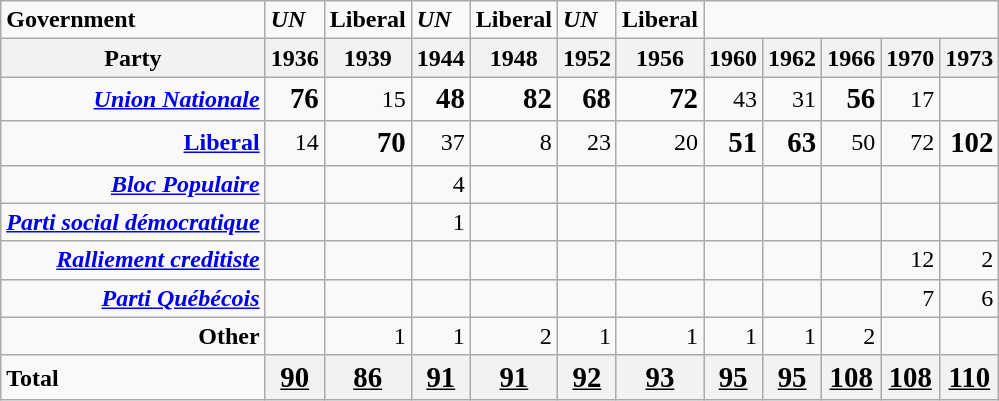<table class="wikitable">
<tr>
<td><strong>Government</strong></td>
<td><strong><em>UN</em></strong></td>
<td><strong>Liberal</strong></td>
<td><strong><em>UN</em></strong></td>
<td><strong>Liberal</strong></td>
<td><strong><em>UN</em></strong></td>
<td><strong>Liberal</strong></td>
</tr>
<tr>
<th>Party</th>
<th>1936</th>
<th>1939</th>
<th>1944</th>
<th>1948</th>
<th>1952</th>
<th>1956</th>
<th>1960</th>
<th>1962</th>
<th>1966</th>
<th>1970</th>
<th>1973</th>
</tr>
<tr align = "right">
<td><strong><em><a href='#'>Union Nationale</a></em></strong></td>
<td><strong><big>76</big></strong></td>
<td>15</td>
<td><strong><big>48</big></strong></td>
<td><strong><big>82</big></strong></td>
<td><strong><big>68</big></strong></td>
<td><strong><big>72</big></strong></td>
<td>43</td>
<td>31</td>
<td><strong><big>56</big></strong></td>
<td>17</td>
<td></td>
</tr>
<tr align = "right">
<td><strong><a href='#'>Liberal</a></strong></td>
<td>14</td>
<td><strong><big>70</big></strong></td>
<td>37</td>
<td>8</td>
<td>23</td>
<td>20</td>
<td><strong><big>51</big></strong></td>
<td><strong><big>63</big></strong></td>
<td>50</td>
<td>72</td>
<td><strong><big>102</big></strong></td>
</tr>
<tr align = "right">
<td><strong><em><a href='#'>Bloc Populaire</a></em></strong></td>
<td></td>
<td></td>
<td>4</td>
<td></td>
<td></td>
<td></td>
<td></td>
<td></td>
<td></td>
<td></td>
<td></td>
</tr>
<tr align = "right">
<td><strong><em><a href='#'>Parti social démocratique</a></em></strong></td>
<td></td>
<td></td>
<td>1</td>
<td></td>
<td></td>
<td></td>
<td></td>
<td></td>
<td></td>
<td></td>
<td></td>
</tr>
<tr align = "right">
<td><strong><em><a href='#'>Ralliement creditiste</a></em></strong></td>
<td></td>
<td></td>
<td></td>
<td></td>
<td></td>
<td></td>
<td></td>
<td></td>
<td></td>
<td>12</td>
<td>2</td>
</tr>
<tr align = "right">
<td><strong><em><a href='#'>Parti Québécois</a></em></strong></td>
<td></td>
<td></td>
<td></td>
<td></td>
<td></td>
<td></td>
<td></td>
<td></td>
<td></td>
<td>7</td>
<td>6</td>
</tr>
<tr align = "right">
<td><strong>Other</strong></td>
<td></td>
<td>1</td>
<td>1</td>
<td>2</td>
<td>1</td>
<td>1</td>
<td>1</td>
<td>1</td>
<td>2</td>
<td></td>
<td></td>
</tr>
<tr align = "right">
<td align="left"><strong>Total</strong></td>
<th><strong><u><big>90</big></u></strong></th>
<th><strong><u><big>86</big></u></strong></th>
<th><strong><u><big>91</big></u></strong></th>
<th><strong><u><big>91</big></u></strong></th>
<th><strong><u><big>92</big></u></strong></th>
<th><strong><u><big>93</big></u></strong></th>
<th><strong><u><big>95</big></u></strong></th>
<th><strong><u><big>95</big></u></strong></th>
<th><strong><u><big>108</big></u></strong></th>
<th><strong><u><big>108</big></u></strong></th>
<th><strong><u><big>110</big></u></strong></th>
</tr>
</table>
